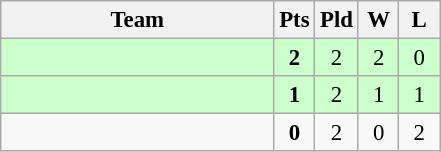<table class=wikitable style="text-align:center; font-size:95%">
<tr>
<th width=175>Team</th>
<th width=20>Pts</th>
<th width=20>Pld</th>
<th width=20>W</th>
<th width=20>L</th>
</tr>
<tr bgcolor="#ccffcc">
<td style="text-align:left"></td>
<td><strong>2</strong></td>
<td>2</td>
<td>2</td>
<td>0</td>
</tr>
<tr bgcolor="#ccffcc">
<td style="text-align:left"></td>
<td><strong>1</strong></td>
<td>2</td>
<td>1</td>
<td>1</td>
</tr>
<tr>
<td style="text-align:left"></td>
<td><strong>0</strong></td>
<td>2</td>
<td>0</td>
<td>2</td>
</tr>
</table>
